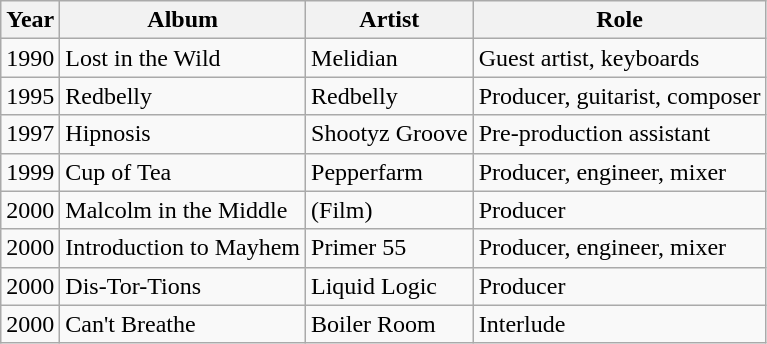<table class="wikitable">
<tr>
<th>Year</th>
<th>Album</th>
<th>Artist</th>
<th>Role</th>
</tr>
<tr>
<td>1990</td>
<td>Lost in the Wild</td>
<td>Melidian</td>
<td>Guest artist, keyboards</td>
</tr>
<tr>
<td>1995</td>
<td>Redbelly</td>
<td>Redbelly</td>
<td>Producer, guitarist, composer</td>
</tr>
<tr>
<td>1997</td>
<td>Hipnosis</td>
<td>Shootyz Groove</td>
<td>Pre-production assistant</td>
</tr>
<tr>
<td>1999</td>
<td>Cup of Tea</td>
<td>Pepperfarm</td>
<td>Producer, engineer, mixer</td>
</tr>
<tr>
<td>2000</td>
<td>Malcolm in the Middle</td>
<td>(Film)</td>
<td>Producer</td>
</tr>
<tr>
<td>2000</td>
<td>Introduction to Mayhem</td>
<td>Primer 55</td>
<td>Producer, engineer, mixer</td>
</tr>
<tr>
<td>2000</td>
<td>Dis-Tor-Tions</td>
<td>Liquid Logic</td>
<td>Producer</td>
</tr>
<tr>
<td>2000</td>
<td>Can't Breathe</td>
<td>Boiler Room</td>
<td>Interlude</td>
</tr>
</table>
